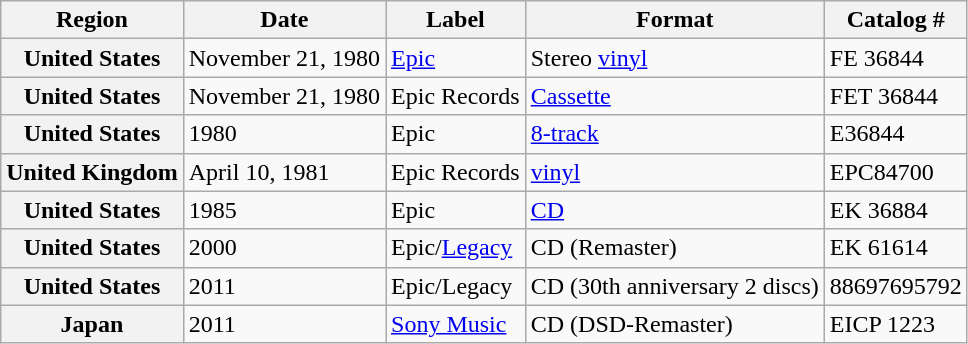<table class="wikitable plainrowheaders">
<tr>
<th scope="col">Region</th>
<th scope="col">Date</th>
<th scope="col">Label</th>
<th scope="col">Format</th>
<th scope="col">Catalog #</th>
</tr>
<tr>
<th scope="row">United States</th>
<td>November 21, 1980</td>
<td><a href='#'>Epic</a></td>
<td>Stereo <a href='#'>vinyl</a></td>
<td>FE 36844</td>
</tr>
<tr>
<th scope="row">United States</th>
<td>November 21, 1980</td>
<td>Epic Records</td>
<td><a href='#'>Cassette</a></td>
<td>FET 36844</td>
</tr>
<tr>
<th scope="row">United States</th>
<td>1980</td>
<td>Epic</td>
<td><a href='#'>8-track</a></td>
<td>E36844</td>
</tr>
<tr>
<th scope="row">United Kingdom</th>
<td>April 10, 1981</td>
<td>Epic Records</td>
<td><a href='#'>vinyl</a></td>
<td>EPC84700</td>
</tr>
<tr>
<th scope="row">United States</th>
<td>1985</td>
<td>Epic</td>
<td><a href='#'>CD</a></td>
<td>EK 36884</td>
</tr>
<tr>
<th scope="row">United States</th>
<td>2000</td>
<td>Epic/<a href='#'>Legacy</a></td>
<td>CD (Remaster)</td>
<td>EK 61614</td>
</tr>
<tr>
<th scope="row">United States</th>
<td>2011</td>
<td>Epic/Legacy</td>
<td>CD (30th anniversary 2 discs)</td>
<td>88697695792</td>
</tr>
<tr>
<th scope="row">Japan</th>
<td>2011</td>
<td><a href='#'>Sony Music</a></td>
<td>CD (DSD-Remaster)</td>
<td>EICP 1223</td>
</tr>
</table>
